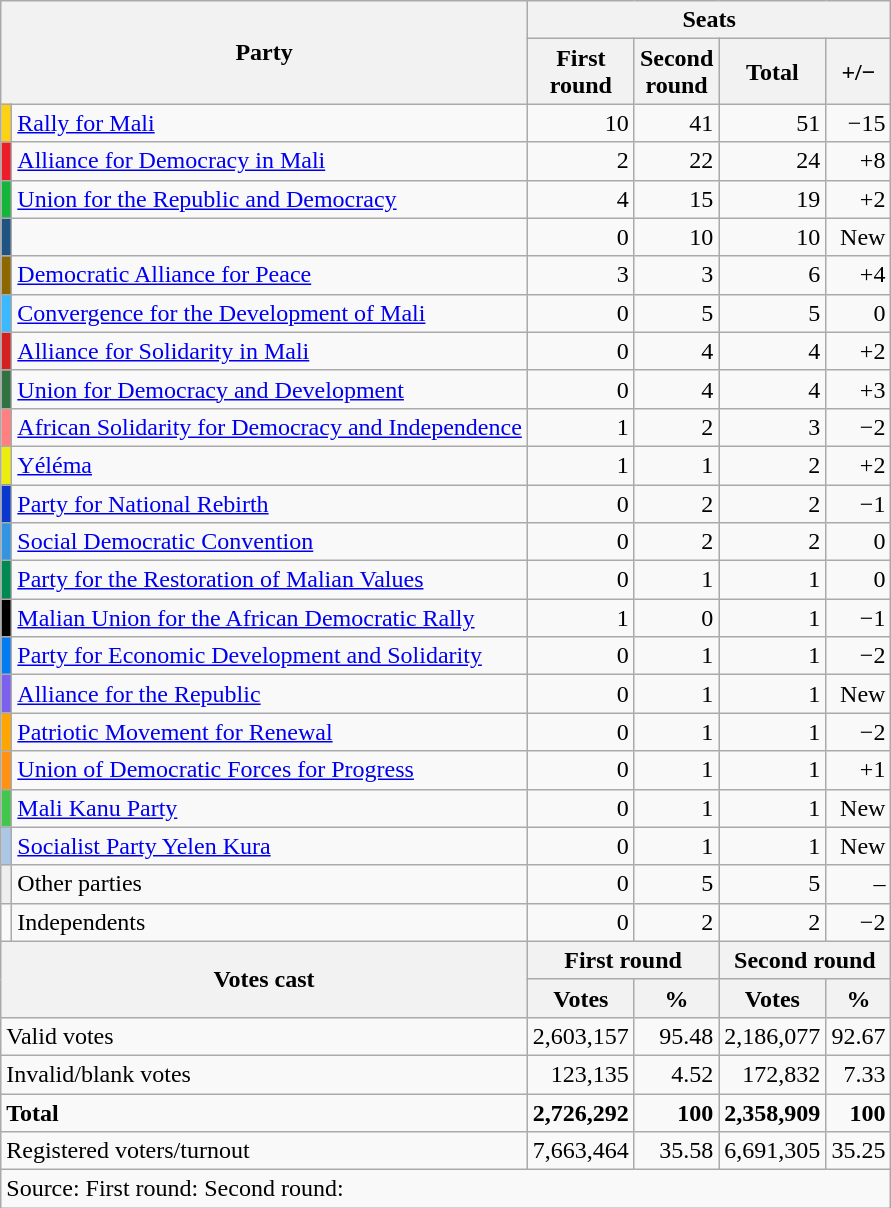<table class="wikitable centre" style=text-align:right>
<tr>
<th rowspan=2 colspan=2>Party</th>
<th colspan=4>Seats</th>
</tr>
<tr>
<th>First<br>round</th>
<th>Second<br>round</th>
<th>Total</th>
<th>+/−</th>
</tr>
<tr>
<td bgcolor=#FCD116></td>
<td align=left><a href='#'>Rally for Mali</a></td>
<td>10</td>
<td>41</td>
<td>51</td>
<td>−15</td>
</tr>
<tr>
<td bgcolor=#EB1D2A></td>
<td align=left><a href='#'>Alliance for Democracy in Mali</a></td>
<td>2</td>
<td>22</td>
<td>24</td>
<td>+8</td>
</tr>
<tr>
<td bgcolor=#14B53A></td>
<td align=left><a href='#'>Union for the Republic and Democracy</a></td>
<td>4</td>
<td>15</td>
<td>19</td>
<td>+2</td>
</tr>
<tr>
<td bgcolor=#1F5382></td>
<td align=left></td>
<td>0</td>
<td>10</td>
<td>10</td>
<td>New</td>
</tr>
<tr>
<td bgcolor=#8D6800></td>
<td align=left><a href='#'>Democratic Alliance for Peace</a></td>
<td>3</td>
<td>3</td>
<td>6</td>
<td>+4</td>
</tr>
<tr>
<td bgcolor=#3BB9FF></td>
<td align=left><a href='#'>Convergence for the Development of Mali</a></td>
<td>0</td>
<td>5</td>
<td>5</td>
<td>0</td>
</tr>
<tr>
<td bgcolor=#D32020></td>
<td align=left><a href='#'>Alliance for Solidarity in Mali</a></td>
<td>0</td>
<td>4</td>
<td>4</td>
<td>+2</td>
</tr>
<tr>
<td bgcolor=#317142></td>
<td align=left><a href='#'>Union for Democracy and Development</a></td>
<td>0</td>
<td>4</td>
<td>4</td>
<td>+3</td>
</tr>
<tr>
<td bgcolor=#FF8080></td>
<td align=left><a href='#'>African Solidarity for Democracy and Independence</a></td>
<td>1</td>
<td>2</td>
<td>3</td>
<td>−2</td>
</tr>
<tr>
<td bgcolor=#ECEC0E></td>
<td align=left><a href='#'>Yéléma</a></td>
<td>1</td>
<td>1</td>
<td>2</td>
<td>+2</td>
</tr>
<tr>
<td bgcolor=#0a37ce></td>
<td align=left><a href='#'>Party for National Rebirth</a></td>
<td>0</td>
<td>2</td>
<td>2</td>
<td>−1</td>
</tr>
<tr>
<td bgcolor=#3394E1></td>
<td align=left><a href='#'>Social Democratic Convention</a></td>
<td>0</td>
<td>2</td>
<td>2</td>
<td>0</td>
</tr>
<tr>
<td bgcolor=#008951></td>
<td align=left><a href='#'>Party for the Restoration of Malian Values</a></td>
<td>0</td>
<td>1</td>
<td>1</td>
<td>0</td>
</tr>
<tr>
<td bgcolor=#000000></td>
<td align=left><a href='#'>Malian Union for the African Democratic Rally</a></td>
<td>1</td>
<td>0</td>
<td>1</td>
<td>−1</td>
</tr>
<tr>
<td bgcolor=#037CF1></td>
<td align=left><a href='#'>Party for Economic Development and Solidarity</a></td>
<td>0</td>
<td>1</td>
<td>1</td>
<td>−2</td>
</tr>
<tr>
<td bgcolor=#7C61EE></td>
<td align=left><a href='#'>Alliance for the Republic</a></td>
<td>0</td>
<td>1</td>
<td>1</td>
<td>New</td>
</tr>
<tr>
<td bgcolor=#FFA500></td>
<td align=left><a href='#'>Patriotic Movement for Renewal</a></td>
<td>0</td>
<td>1</td>
<td>1</td>
<td>−2</td>
</tr>
<tr>
<td bgcolor=#FF9113></td>
<td align=left><a href='#'>Union of Democratic Forces for Progress</a></td>
<td>0</td>
<td>1</td>
<td>1</td>
<td>+1</td>
</tr>
<tr>
<td bgcolor=#42C64C></td>
<td align=left><a href='#'>Mali Kanu Party</a></td>
<td>0</td>
<td>1</td>
<td>1</td>
<td>New</td>
</tr>
<tr>
<td bgcolor=#ACC7E5></td>
<td align=left><a href='#'>Socialist Party Yelen Kura</a></td>
<td>0</td>
<td>1</td>
<td>1</td>
<td>New</td>
</tr>
<tr>
<td bgcolor=#eeeeee></td>
<td align=left>Other parties</td>
<td>0</td>
<td>5</td>
<td>5</td>
<td>–</td>
</tr>
<tr>
<td bgcolor=></td>
<td align=left>Independents</td>
<td>0</td>
<td>2</td>
<td>2</td>
<td>−2</td>
</tr>
<tr>
<th rowspan=2 colspan=2>Votes cast</th>
<th colspan=2>First round</th>
<th colspan=2>Second round</th>
</tr>
<tr>
<th>Votes</th>
<th>%</th>
<th>Votes</th>
<th>%</th>
</tr>
<tr>
<td align=left colspan=2>Valid votes</td>
<td>2,603,157</td>
<td>95.48</td>
<td>2,186,077</td>
<td>92.67</td>
</tr>
<tr>
<td align=left colspan=2>Invalid/blank votes</td>
<td>123,135</td>
<td>4.52</td>
<td>172,832</td>
<td>7.33</td>
</tr>
<tr>
<td align=left colspan=2><strong>Total</strong></td>
<td><strong>2,726,292</strong></td>
<td><strong>100</strong></td>
<td><strong>2,358,909</strong></td>
<td><strong>100</strong></td>
</tr>
<tr>
<td align=left colspan=2>Registered voters/turnout</td>
<td>7,663,464</td>
<td>35.58</td>
<td>6,691,305</td>
<td>35.25</td>
</tr>
<tr>
<td align=left colspan=10>Source: First round: Second round:</td>
</tr>
</table>
